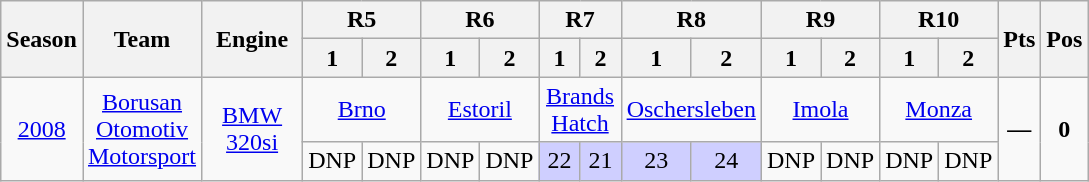<table class=wikitable>
<tr>
<th rowspan=2 width=45>Season</th>
<th rowspan=2 width=60>Team</th>
<th rowspan=2 width=60>Engine</th>
<th colspan=2>R5</th>
<th colspan=2>R6</th>
<th colspan=2>R7</th>
<th colspan=2>R8</th>
<th colspan=2>R9</th>
<th colspan=2>R10</th>
<th rowspan=2 width=20>Pts</th>
<th rowspan=2 width=20>Pos</th>
</tr>
<tr>
<th width=20>1</th>
<th width=20>2</th>
<th width=20>1</th>
<th width=20>2</th>
<th width=20>1</th>
<th width=20>2</th>
<th width=20>1</th>
<th width=20>2</th>
<th width=20>1</th>
<th width=20>2</th>
<th width=20>1</th>
<th width=20>2</th>
</tr>
<tr align=center>
<td rowspan=2><a href='#'>2008</a></td>
<td rowspan=2><a href='#'>Borusan Otomotiv Motorsport</a></td>
<td rowspan=2><a href='#'>BMW 320si</a></td>
<td colspan=2><a href='#'>Brno</a></td>
<td colspan=2><a href='#'>Estoril</a></td>
<td colspan=2><a href='#'>Brands Hatch</a></td>
<td colspan=2><a href='#'>Oschersleben</a></td>
<td colspan=2><a href='#'>Imola</a></td>
<td colspan=2><a href='#'>Monza</a></td>
<td rowspan=2><strong>—</strong></td>
<td rowspan=2><strong>0</strong></td>
</tr>
<tr align=center>
<td>DNP</td>
<td>DNP</td>
<td>DNP</td>
<td>DNP</td>
<td style="background:#cfcfff;">22</td>
<td style="background:#cfcfff;">21</td>
<td style="background:#cfcfff;">23</td>
<td style="background:#cfcfff;">24</td>
<td>DNP</td>
<td>DNP</td>
<td>DNP</td>
<td>DNP</td>
</tr>
</table>
